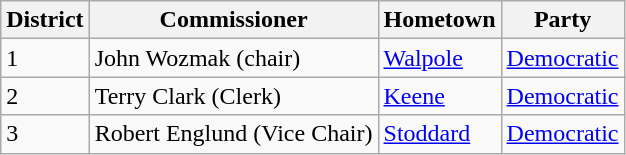<table class=wikitable>
<tr valign=bottom>
<th>District</th>
<th>Commissioner</th>
<th>Hometown</th>
<th>Party</th>
</tr>
<tr>
<td>1</td>
<td>John Wozmak (chair)</td>
<td><a href='#'>Walpole</a></td>
<td><a href='#'>Democratic</a></td>
</tr>
<tr>
<td>2</td>
<td>Terry Clark (Clerk)</td>
<td><a href='#'>Keene</a></td>
<td><a href='#'>Democratic</a></td>
</tr>
<tr>
<td>3</td>
<td>Robert Englund (Vice Chair)</td>
<td><a href='#'>Stoddard</a></td>
<td><a href='#'>Democratic</a></td>
</tr>
</table>
